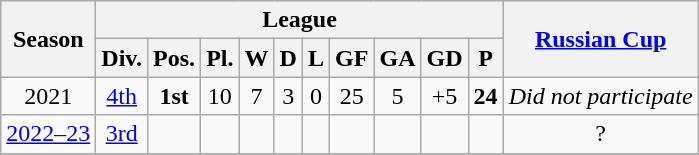<table class="wikitable">
<tr style="background:#efefef;">
<th rowspan="2">Season</th>
<th colspan="10">League</th>
<th rowspan="2"><a href='#'>Russian Cup</a></th>
</tr>
<tr>
<th>Div.</th>
<th>Pos.</th>
<th>Pl.</th>
<th>W</th>
<th>D</th>
<th>L</th>
<th>GF</th>
<th>GA</th>
<th>GD</th>
<th>P</th>
</tr>
<tr>
<td align=center>2021</td>
<td align=center><a href='#'>4th</a></td>
<td align=center><strong>1st</strong></td>
<td align=center>10</td>
<td align=center>7</td>
<td align=center>3</td>
<td align=center>0</td>
<td align=center>25</td>
<td align=center>5</td>
<td align=center>+5</td>
<td align=center><strong>24</strong></td>
<td align=center><em>Did not participate</em></td>
</tr>
<tr>
<td align=center><a href='#'>2022–23</a></td>
<td align=center><a href='#'>3rd</a></td>
<td align=center></td>
<td align=center></td>
<td align=center></td>
<td align=center></td>
<td align=center></td>
<td align=center></td>
<td align=center></td>
<td align=center></td>
<td align=center></td>
<td align=center>?</td>
</tr>
<tr>
</tr>
</table>
